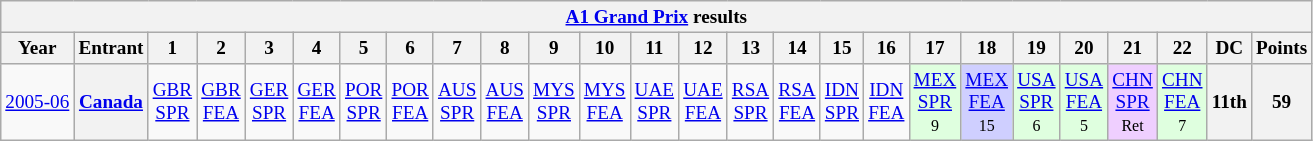<table class="wikitable" style="text-align:center; font-size:80%">
<tr>
<th colspan=45><a href='#'>A1 Grand Prix</a> results</th>
</tr>
<tr>
<th>Year</th>
<th>Entrant</th>
<th>1</th>
<th>2</th>
<th>3</th>
<th>4</th>
<th>5</th>
<th>6</th>
<th>7</th>
<th>8</th>
<th>9</th>
<th>10</th>
<th>11</th>
<th>12</th>
<th>13</th>
<th>14</th>
<th>15</th>
<th>16</th>
<th>17</th>
<th>18</th>
<th>19</th>
<th>20</th>
<th>21</th>
<th>22</th>
<th>DC</th>
<th>Points</th>
</tr>
<tr>
<td><a href='#'>2005-06</a></td>
<th><a href='#'>Canada</a></th>
<td><a href='#'>GBR<br>SPR</a><br><small></small></td>
<td><a href='#'>GBR<br>FEA</a><br><small></small></td>
<td><a href='#'>GER<br>SPR</a><br><small></small></td>
<td><a href='#'>GER<br>FEA</a><br><small></small></td>
<td><a href='#'>POR<br>SPR</a><br><small></small></td>
<td><a href='#'>POR<br>FEA</a><br><small></small></td>
<td><a href='#'>AUS<br>SPR</a><br><small></small></td>
<td><a href='#'>AUS<br>FEA</a><br><small></small></td>
<td><a href='#'>MYS<br>SPR</a><br><small></small></td>
<td><a href='#'>MYS<br>FEA</a><br><small></small></td>
<td><a href='#'>UAE<br>SPR</a><br><small></small></td>
<td><a href='#'>UAE<br>FEA</a><br><small></small></td>
<td><a href='#'>RSA<br>SPR</a><br><small></small></td>
<td><a href='#'>RSA<br>FEA</a><br><small></small></td>
<td><a href='#'>IDN<br>SPR</a><br><small></small></td>
<td><a href='#'>IDN<br>FEA</a><br><small></small></td>
<td style="background:#DFFFDF;"><a href='#'>MEX<br>SPR</a><br><small>9</small></td>
<td style="background:#CFCFFF;"><a href='#'>MEX<br>FEA</a><br><small>15</small></td>
<td style="background:#DFFFDF;"><a href='#'>USA<br>SPR</a><br><small>6</small></td>
<td style="background:#DFFFDF;"><a href='#'>USA<br>FEA</a><br><small>5</small></td>
<td style="background:#EFCFFF;"><a href='#'>CHN<br>SPR</a><br><small>Ret</small></td>
<td style="background:#DFFFDF;"><a href='#'>CHN<br>FEA</a><br><small>7</small></td>
<th>11th</th>
<th>59</th>
</tr>
</table>
